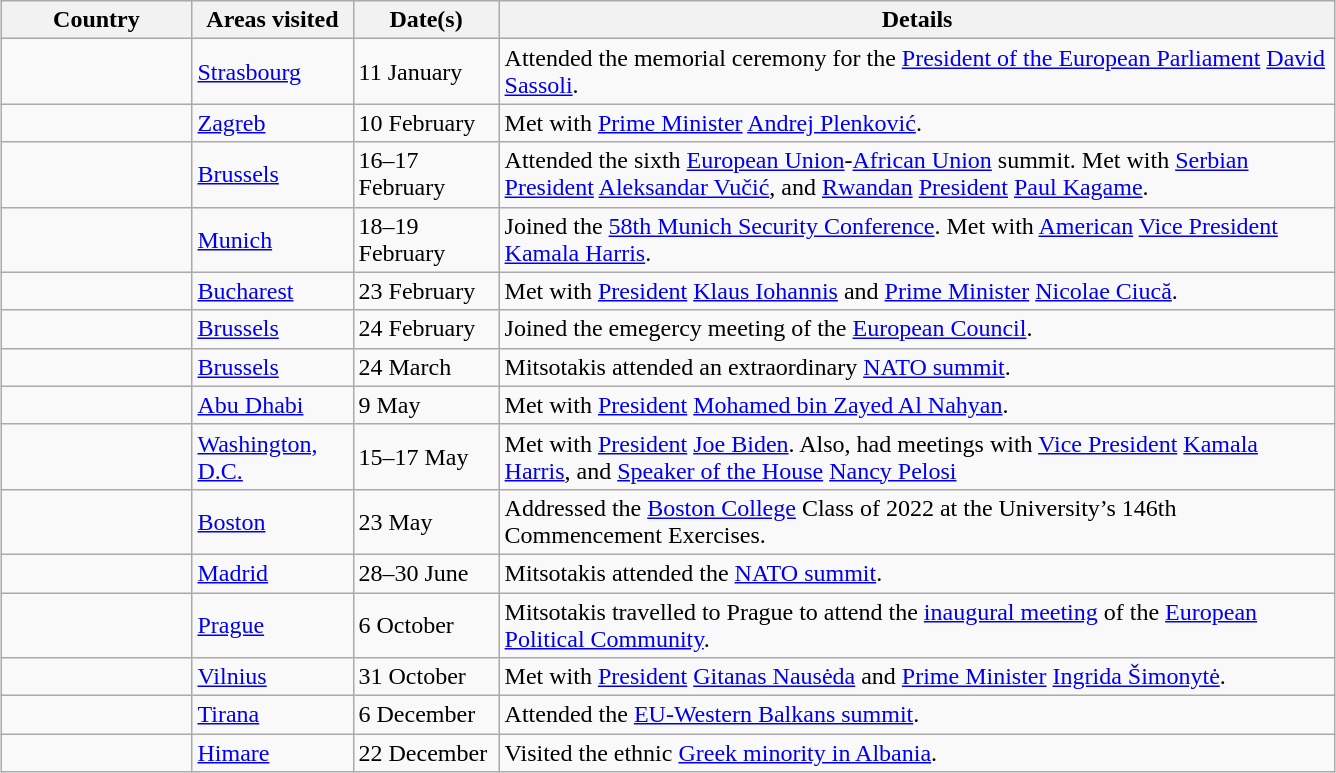<table class="wikitable sortable outercollapse" style="margin: 1em auto 1em auto">
<tr>
<th width="120">Country</th>
<th width="100">Areas visited</th>
<th width="90">Date(s)</th>
<th style="width:550px;" class="unsortable">Details</th>
</tr>
<tr>
<td></td>
<td><a href='#'>Strasbourg</a></td>
<td>11 January</td>
<td>Attended the memorial ceremony for the <a href='#'>President of the European Parliament</a> <a href='#'>David Sassoli</a>.</td>
</tr>
<tr>
<td></td>
<td><a href='#'>Zagreb</a></td>
<td>10 February</td>
<td>Met with <a href='#'>Prime Minister</a> <a href='#'>Andrej Plenković</a>.</td>
</tr>
<tr>
<td></td>
<td><a href='#'>Brussels</a></td>
<td>16–17 February</td>
<td>Attended the sixth <a href='#'>European Union</a>-<a href='#'>African Union</a> summit. Met with <a href='#'>Serbian</a> <a href='#'>President</a> <a href='#'>Aleksandar Vučić</a>, and <a href='#'>Rwandan</a> <a href='#'>President</a> <a href='#'>Paul Kagame</a>.</td>
</tr>
<tr>
<td></td>
<td><a href='#'>Munich</a></td>
<td>18–19 February</td>
<td>Joined the <a href='#'>58th Munich Security Conference</a>. Met with <a href='#'>American</a> <a href='#'>Vice President</a> <a href='#'>Kamala Harris</a>.</td>
</tr>
<tr>
<td></td>
<td><a href='#'>Bucharest</a></td>
<td>23 February</td>
<td>Met with <a href='#'>President</a> <a href='#'>Klaus Iohannis</a> and <a href='#'>Prime Minister</a> <a href='#'>Nicolae Ciucă</a>.</td>
</tr>
<tr>
<td></td>
<td><a href='#'>Brussels</a></td>
<td>24 February</td>
<td>Joined the emegercy meeting of the <a href='#'>European Council</a>.</td>
</tr>
<tr>
<td></td>
<td><a href='#'>Brussels</a></td>
<td>24 March</td>
<td>Mitsotakis attended an extraordinary <a href='#'>NATO summit</a>.</td>
</tr>
<tr>
<td></td>
<td><a href='#'>Abu Dhabi</a></td>
<td>9 May</td>
<td>Met with <a href='#'>President</a> <a href='#'>Mohamed bin Zayed Al Nahyan</a>.</td>
</tr>
<tr>
<td></td>
<td><a href='#'>Washington, D.C.</a></td>
<td>15–17 May</td>
<td>Met with <a href='#'>President</a> <a href='#'>Joe Biden</a>. Also, had meetings with <a href='#'>Vice President</a> <a href='#'>Kamala Harris</a>, and <a href='#'>Speaker of the House</a> <a href='#'>Nancy Pelosi</a></td>
</tr>
<tr>
<td></td>
<td><a href='#'>Boston</a></td>
<td>23 May</td>
<td>Addressed the <a href='#'>Boston College</a> Class of 2022 at the University’s 146th Commencement Exercises.</td>
</tr>
<tr>
<td></td>
<td><a href='#'>Madrid</a></td>
<td>28–30 June</td>
<td>Mitsotakis attended the <a href='#'>NATO summit</a>.</td>
</tr>
<tr>
<td></td>
<td><a href='#'>Prague</a></td>
<td>6 October</td>
<td>Mitsotakis travelled to Prague to attend the <a href='#'>inaugural meeting</a> of the <a href='#'>European Political Community</a>.</td>
</tr>
<tr>
<td></td>
<td><a href='#'>Vilnius</a></td>
<td>31 October</td>
<td>Met with <a href='#'>President</a> <a href='#'>Gitanas Nausėda</a> and <a href='#'>Prime Minister</a> <a href='#'>Ingrida Šimonytė</a>.</td>
</tr>
<tr>
<td></td>
<td><a href='#'>Tirana</a></td>
<td>6 December</td>
<td>Attended the <a href='#'>EU-Western Balkans summit</a>.</td>
</tr>
<tr>
<td></td>
<td><a href='#'>Himare</a></td>
<td>22 December</td>
<td>Visited the ethnic <a href='#'>Greek minority in Albania</a>.</td>
</tr>
</table>
